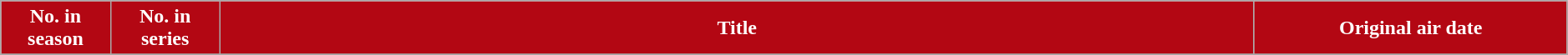<table class="wikitable plainrowheaders" style="width:99%;">
<tr>
<th scope="col" style="background-color: #B30713; color: #FFFFFF;" width=7%>No. in<br>season</th>
<th scope="col" style="background-color: #B30713; color: #FFFFFF;" width=7%>No. in<br>series</th>
<th scope="col" style="background-color: #B30713; color: #FFFFFF;">Title</th>
<th scope="col" style="background-color: #B30713; color: #FFFFFF;" width=20%>Original air date</th>
</tr>
<tr>
</tr>
</table>
